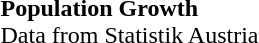<table>
<tr>
<td><br><div><strong>Population Growth</strong><br>
Data from Statistik Austria </div>
</td>
</tr>
</table>
